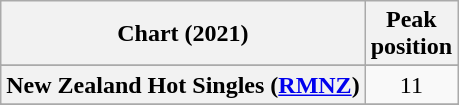<table class="wikitable sortable plainrowheaders" style="text-align:center">
<tr>
<th scope="col">Chart (2021)</th>
<th scope="col">Peak<br>position</th>
</tr>
<tr>
</tr>
<tr>
<th scope="row">New Zealand Hot Singles (<a href='#'>RMNZ</a>)</th>
<td>11</td>
</tr>
<tr>
</tr>
<tr>
</tr>
</table>
